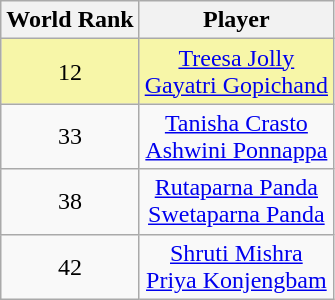<table class="wikitable sortable" style="text-align:center;">
<tr>
<th>World Rank</th>
<th>Player</th>
</tr>
<tr style="background:#f7f6a8">
<td>12</td>
<td><a href='#'>Treesa Jolly</a><br><a href='#'>Gayatri Gopichand</a></td>
</tr>
<tr>
<td>33</td>
<td><a href='#'>Tanisha Crasto</a><br><a href='#'>Ashwini Ponnappa</a></td>
</tr>
<tr>
<td>38</td>
<td><a href='#'>Rutaparna Panda</a><br><a href='#'>Swetaparna Panda</a></td>
</tr>
<tr>
<td>42</td>
<td><a href='#'>Shruti Mishra</a><br><a href='#'>Priya Konjengbam</a></td>
</tr>
</table>
